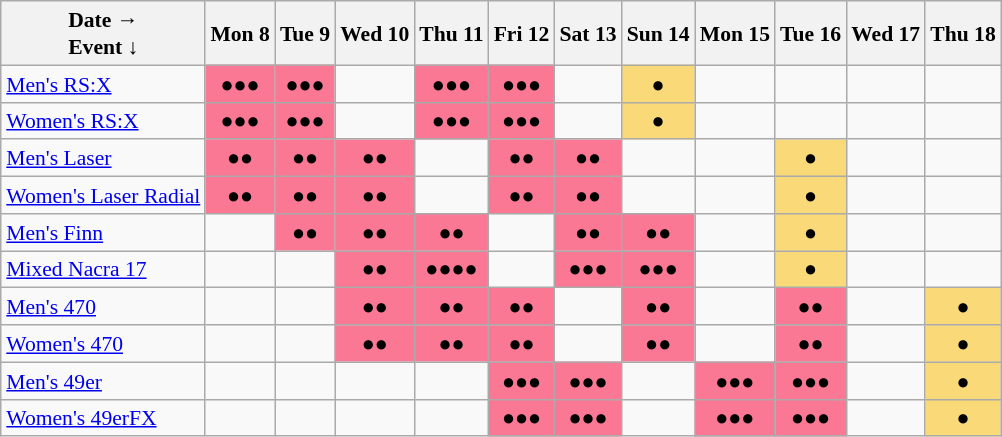<table class="wikitable" style="margin:0.5em auto; font-size:90%; line-height:1.25em;">
<tr style="text-align:center;">
<th>Date →<br>Event   ↓</th>
<th>Mon 8</th>
<th>Tue 9</th>
<th>Wed 10</th>
<th>Thu 11</th>
<th>Fri 12</th>
<th>Sat 13</th>
<th>Sun 14</th>
<th>Mon 15</th>
<th>Tue 16</th>
<th>Wed 17</th>
<th>Thu 18</th>
</tr>
<tr style="text-align:center;">
<td style="text-align:left;"><a href='#'>Men's RS:X</a></td>
<td style="background-color:#FA7894;">●●●</td>
<td style="background-color:#FA7894;">●●●</td>
<td></td>
<td style="background-color:#FA7894;">●●●</td>
<td style="background-color:#FA7894;">●●●</td>
<td></td>
<td style="background-color:#FAD978;">●</td>
<td></td>
<td></td>
<td></td>
<td></td>
</tr>
<tr style="text-align:center;">
<td style="text-align:left;"><a href='#'>Women's RS:X</a></td>
<td style="background-color:#FA7894;">●●●</td>
<td style="background-color:#FA7894;">●●●</td>
<td></td>
<td style="background-color:#FA7894;">●●●</td>
<td style="background-color:#FA7894;">●●●</td>
<td></td>
<td style="background-color:#FAD978;">●</td>
<td></td>
<td></td>
<td></td>
<td></td>
</tr>
<tr style="text-align:center;">
<td style="text-align:left;"><a href='#'>Men's Laser</a></td>
<td style="background-color:#FA7894;">●●</td>
<td style="background-color:#FA7894;">●●</td>
<td style="background-color:#FA7894;">●●</td>
<td></td>
<td style="background-color:#FA7894;">●●</td>
<td style="background-color:#FA7894;">●●</td>
<td></td>
<td></td>
<td style="background-color:#FAD978;">●</td>
<td></td>
<td></td>
</tr>
<tr style="text-align:center;">
<td style="text-align:left;"><a href='#'>Women's Laser Radial</a></td>
<td style="background-color:#FA7894;">●●</td>
<td style="background-color:#FA7894;">●●</td>
<td style="background-color:#FA7894;">●●</td>
<td></td>
<td style="background-color:#FA7894;">●●</td>
<td style="background-color:#FA7894;">●●</td>
<td></td>
<td></td>
<td style="background-color:#FAD978;">●</td>
<td></td>
<td></td>
</tr>
<tr style="text-align:center;">
<td style="text-align:left;"><a href='#'>Men's Finn</a></td>
<td></td>
<td style="background-color:#FA7894;">●●</td>
<td style="background-color:#FA7894;">●●</td>
<td style="background-color:#FA7894;">●●</td>
<td></td>
<td style="background-color:#FA7894;">●●</td>
<td style="background-color:#FA7894;">●●</td>
<td></td>
<td style="background-color:#FAD978;">●</td>
<td></td>
<td></td>
</tr>
<tr style="text-align:center;">
<td style="text-align:left;"><a href='#'>Mixed Nacra 17</a></td>
<td></td>
<td></td>
<td style="background-color:#FA7894;">●●</td>
<td style="background-color:#FA7894;">●●●●</td>
<td></td>
<td style="background-color:#FA7894;">●●●</td>
<td style="background-color:#FA7894;">●●●</td>
<td></td>
<td style="background-color:#FAD978;">●</td>
<td></td>
<td></td>
</tr>
<tr style="text-align:center;">
<td style="text-align:left;"><a href='#'>Men's 470</a></td>
<td></td>
<td></td>
<td style="background-color:#FA7894;">●●</td>
<td style="background-color:#FA7894;">●●</td>
<td style="background-color:#FA7894;">●●</td>
<td></td>
<td style="background-color:#FA7894;">●●</td>
<td></td>
<td style="background-color:#FA7894;">●●</td>
<td></td>
<td style="background-color:#FAD978;">●</td>
</tr>
<tr style="text-align:center;">
<td style="text-align:left;"><a href='#'>Women's 470</a></td>
<td></td>
<td></td>
<td style="background-color:#FA7894;">●●</td>
<td style="background-color:#FA7894;">●●</td>
<td style="background-color:#FA7894;">●●</td>
<td></td>
<td style="background-color:#FA7894;">●●</td>
<td></td>
<td style="background-color:#FA7894;">●●</td>
<td></td>
<td style="background-color:#FAD978;">●</td>
</tr>
<tr style="text-align:center;">
<td style="text-align:left;"><a href='#'>Men's 49er</a></td>
<td></td>
<td></td>
<td></td>
<td></td>
<td style="background-color:#FA7894;">●●●</td>
<td style="background-color:#FA7894;">●●●</td>
<td></td>
<td style="background-color:#FA7894;">●●●</td>
<td style="background-color:#FA7894;">●●●</td>
<td></td>
<td style="background-color:#FAD978;">●</td>
</tr>
<tr style="text-align:center;">
<td style="text-align:left;"><a href='#'>Women's 49erFX</a></td>
<td></td>
<td></td>
<td></td>
<td></td>
<td style="background-color:#FA7894;">●●●</td>
<td style="background-color:#FA7894;">●●●</td>
<td></td>
<td style="background-color:#FA7894;">●●●</td>
<td style="background-color:#FA7894;">●●●</td>
<td></td>
<td style="background-color:#FAD978;">●</td>
</tr>
</table>
